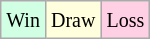<table class="wikitable">
<tr>
<td style="background:#d0ffe3;"><small>Win</small></td>
<td style="background:#ffd;"><small>Draw</small></td>
<td style="background:#ffd0e3;"><small>Loss</small></td>
</tr>
</table>
